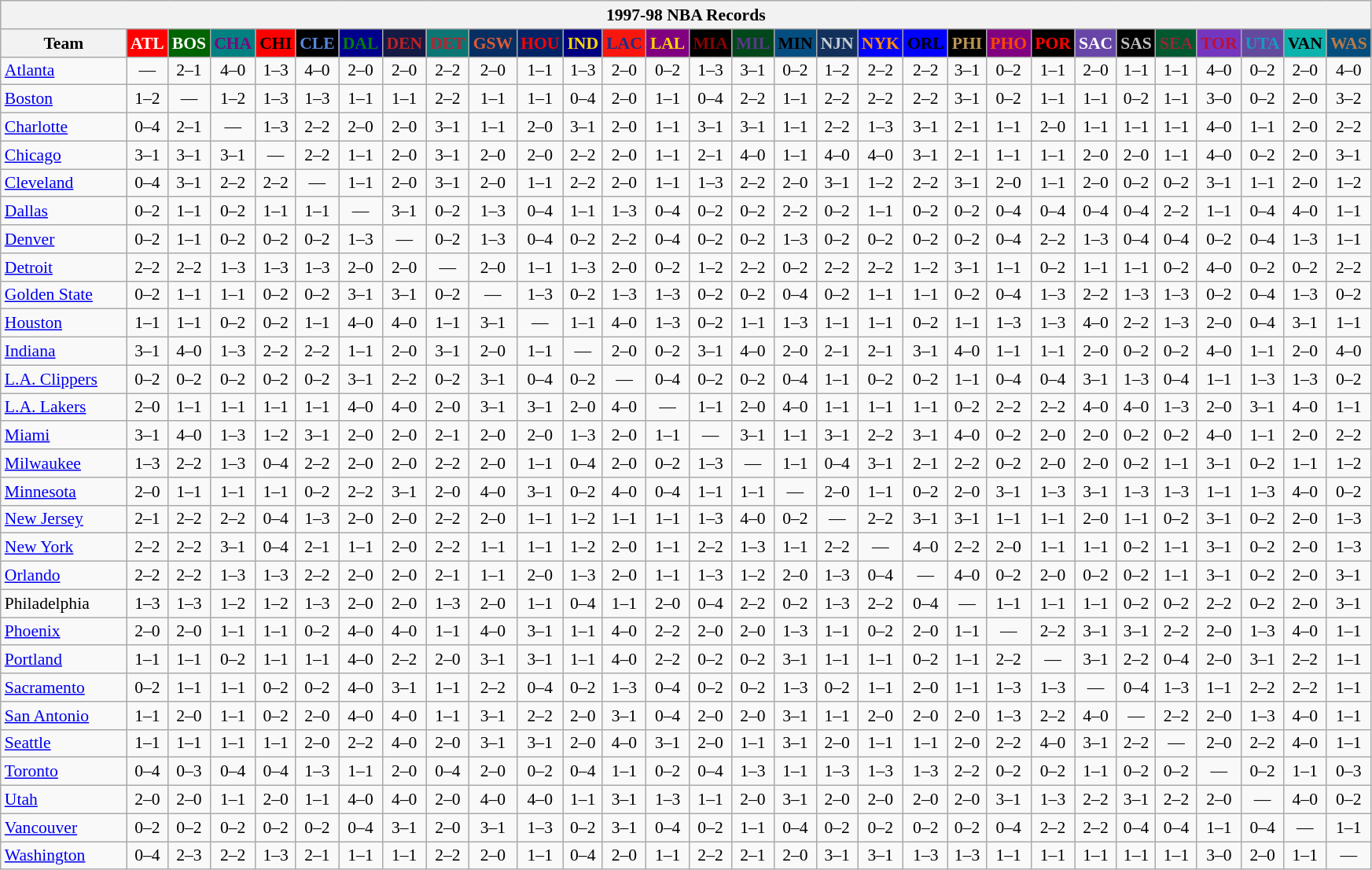<table class="wikitable" style="font-size:90%; text-align:center;">
<tr>
<th colspan=30>1997-98 NBA Records</th>
</tr>
<tr>
<th width=100>Team</th>
<th style="background:#FF0000;color:#FFFFFF;width=35">ATL</th>
<th style="background:#006400;color:#FFFFFF;width=35">BOS</th>
<th style="background:#008080;color:#800080;width=35">CHA</th>
<th style="background:#FF0000;color:#000000;width=35">CHI</th>
<th style="background:#000000;color:#5787DC;width=35">CLE</th>
<th style="background:#00008B;color:#008000;width=35">DAL</th>
<th style="background:#141A44;color:#BC2224;width=35">DEN</th>
<th style="background:#0C7674;color:#BB222C;width=35">DET</th>
<th style="background:#072E63;color:#DC5A34;width=35">GSW</th>
<th style="background:#002366;color:#FF0000;width=35">HOU</th>
<th style="background:#000080;color:#FFD700;width=35">IND</th>
<th style="background:#F9160D;color:#1A2E8B;width=35">LAC</th>
<th style="background:#800080;color:#FFD700;width=35">LAL</th>
<th style="background:#000000;color:#8B0000;width=35">MIA</th>
<th style="background:#00471B;color:#5C378A;width=35">MIL</th>
<th style="background:#044D80;color:#000000;width=35">MIN</th>
<th style="background:#12305B;color:#C4CED4;width=35">NJN</th>
<th style="background:#0000FF;color:#FF8C00;width=35">NYK</th>
<th style="background:#0000FF;color:#000000;width=35">ORL</th>
<th style="background:#000000;color:#BB9754;width=35">PHI</th>
<th style="background:#800080;color:#FF4500;width=35">PHO</th>
<th style="background:#000000;color:#FF0000;width=35">POR</th>
<th style="background:#6846A8;color:#FFFFFF;width=35">SAC</th>
<th style="background:#000000;color:#C0C0C0;width=35">SAS</th>
<th style="background:#005831;color:#992634;width=35">SEA</th>
<th style="background:#7436BF;color:#BE0F34;width=35">TOR</th>
<th style="background:#644A9C;color:#149BC7;width=35">UTA</th>
<th style="background:#0CB2AC;color:#000000;width=35">VAN</th>
<th style="background:#044D7D;color:#BC7A44;width=35">WAS</th>
</tr>
<tr>
<td style="text-align:left;"><a href='#'>Atlanta</a></td>
<td>—</td>
<td>2–1</td>
<td>4–0</td>
<td>1–3</td>
<td>4–0</td>
<td>2–0</td>
<td>2–0</td>
<td>2–2</td>
<td>2–0</td>
<td>1–1</td>
<td>1–3</td>
<td>2–0</td>
<td>0–2</td>
<td>1–3</td>
<td>3–1</td>
<td>0–2</td>
<td>1–2</td>
<td>2–2</td>
<td>2–2</td>
<td>3–1</td>
<td>0–2</td>
<td>1–1</td>
<td>2–0</td>
<td>1–1</td>
<td>1–1</td>
<td>4–0</td>
<td>0–2</td>
<td>2–0</td>
<td>4–0</td>
</tr>
<tr>
<td style="text-align:left;"><a href='#'>Boston</a></td>
<td>1–2</td>
<td>—</td>
<td>1–2</td>
<td>1–3</td>
<td>1–3</td>
<td>1–1</td>
<td>1–1</td>
<td>2–2</td>
<td>1–1</td>
<td>1–1</td>
<td>0–4</td>
<td>2–0</td>
<td>1–1</td>
<td>0–4</td>
<td>2–2</td>
<td>1–1</td>
<td>2–2</td>
<td>2–2</td>
<td>2–2</td>
<td>3–1</td>
<td>0–2</td>
<td>1–1</td>
<td>1–1</td>
<td>0–2</td>
<td>1–1</td>
<td>3–0</td>
<td>0–2</td>
<td>2–0</td>
<td>3–2</td>
</tr>
<tr>
<td style="text-align:left;"><a href='#'>Charlotte</a></td>
<td>0–4</td>
<td>2–1</td>
<td>—</td>
<td>1–3</td>
<td>2–2</td>
<td>2–0</td>
<td>2–0</td>
<td>3–1</td>
<td>1–1</td>
<td>2–0</td>
<td>3–1</td>
<td>2–0</td>
<td>1–1</td>
<td>3–1</td>
<td>3–1</td>
<td>1–1</td>
<td>2–2</td>
<td>1–3</td>
<td>3–1</td>
<td>2–1</td>
<td>1–1</td>
<td>2–0</td>
<td>1–1</td>
<td>1–1</td>
<td>1–1</td>
<td>4–0</td>
<td>1–1</td>
<td>2–0</td>
<td>2–2</td>
</tr>
<tr>
<td style="text-align:left;"><a href='#'>Chicago</a></td>
<td>3–1</td>
<td>3–1</td>
<td>3–1</td>
<td>—</td>
<td>2–2</td>
<td>1–1</td>
<td>2–0</td>
<td>3–1</td>
<td>2–0</td>
<td>2–0</td>
<td>2–2</td>
<td>2–0</td>
<td>1–1</td>
<td>2–1</td>
<td>4–0</td>
<td>1–1</td>
<td>4–0</td>
<td>4–0</td>
<td>3–1</td>
<td>2–1</td>
<td>1–1</td>
<td>1–1</td>
<td>2–0</td>
<td>2–0</td>
<td>1–1</td>
<td>4–0</td>
<td>0–2</td>
<td>2–0</td>
<td>3–1</td>
</tr>
<tr>
<td style="text-align:left;"><a href='#'>Cleveland</a></td>
<td>0–4</td>
<td>3–1</td>
<td>2–2</td>
<td>2–2</td>
<td>—</td>
<td>1–1</td>
<td>2–0</td>
<td>3–1</td>
<td>2–0</td>
<td>1–1</td>
<td>2–2</td>
<td>2–0</td>
<td>1–1</td>
<td>1–3</td>
<td>2–2</td>
<td>2–0</td>
<td>3–1</td>
<td>1–2</td>
<td>2–2</td>
<td>3–1</td>
<td>2–0</td>
<td>1–1</td>
<td>2–0</td>
<td>0–2</td>
<td>0–2</td>
<td>3–1</td>
<td>1–1</td>
<td>2–0</td>
<td>1–2</td>
</tr>
<tr>
<td style="text-align:left;"><a href='#'>Dallas</a></td>
<td>0–2</td>
<td>1–1</td>
<td>0–2</td>
<td>1–1</td>
<td>1–1</td>
<td>—</td>
<td>3–1</td>
<td>0–2</td>
<td>1–3</td>
<td>0–4</td>
<td>1–1</td>
<td>1–3</td>
<td>0–4</td>
<td>0–2</td>
<td>0–2</td>
<td>2–2</td>
<td>0–2</td>
<td>1–1</td>
<td>0–2</td>
<td>0–2</td>
<td>0–4</td>
<td>0–4</td>
<td>0–4</td>
<td>0–4</td>
<td>2–2</td>
<td>1–1</td>
<td>0–4</td>
<td>4–0</td>
<td>1–1</td>
</tr>
<tr>
<td style="text-align:left;"><a href='#'>Denver</a></td>
<td>0–2</td>
<td>1–1</td>
<td>0–2</td>
<td>0–2</td>
<td>0–2</td>
<td>1–3</td>
<td>—</td>
<td>0–2</td>
<td>1–3</td>
<td>0–4</td>
<td>0–2</td>
<td>2–2</td>
<td>0–4</td>
<td>0–2</td>
<td>0–2</td>
<td>1–3</td>
<td>0–2</td>
<td>0–2</td>
<td>0–2</td>
<td>0–2</td>
<td>0–4</td>
<td>2–2</td>
<td>1–3</td>
<td>0–4</td>
<td>0–4</td>
<td>0–2</td>
<td>0–4</td>
<td>1–3</td>
<td>1–1</td>
</tr>
<tr>
<td style="text-align:left;"><a href='#'>Detroit</a></td>
<td>2–2</td>
<td>2–2</td>
<td>1–3</td>
<td>1–3</td>
<td>1–3</td>
<td>2–0</td>
<td>2–0</td>
<td>—</td>
<td>2–0</td>
<td>1–1</td>
<td>1–3</td>
<td>2–0</td>
<td>0–2</td>
<td>1–2</td>
<td>2–2</td>
<td>0–2</td>
<td>2–2</td>
<td>2–2</td>
<td>1–2</td>
<td>3–1</td>
<td>1–1</td>
<td>0–2</td>
<td>1–1</td>
<td>1–1</td>
<td>0–2</td>
<td>4–0</td>
<td>0–2</td>
<td>0–2</td>
<td>2–2</td>
</tr>
<tr>
<td style="text-align:left;"><a href='#'>Golden State</a></td>
<td>0–2</td>
<td>1–1</td>
<td>1–1</td>
<td>0–2</td>
<td>0–2</td>
<td>3–1</td>
<td>3–1</td>
<td>0–2</td>
<td>—</td>
<td>1–3</td>
<td>0–2</td>
<td>1–3</td>
<td>1–3</td>
<td>0–2</td>
<td>0–2</td>
<td>0–4</td>
<td>0–2</td>
<td>1–1</td>
<td>1–1</td>
<td>0–2</td>
<td>0–4</td>
<td>1–3</td>
<td>2–2</td>
<td>1–3</td>
<td>1–3</td>
<td>0–2</td>
<td>0–4</td>
<td>1–3</td>
<td>0–2</td>
</tr>
<tr>
<td style="text-align:left;"><a href='#'>Houston</a></td>
<td>1–1</td>
<td>1–1</td>
<td>0–2</td>
<td>0–2</td>
<td>1–1</td>
<td>4–0</td>
<td>4–0</td>
<td>1–1</td>
<td>3–1</td>
<td>—</td>
<td>1–1</td>
<td>4–0</td>
<td>1–3</td>
<td>0–2</td>
<td>1–1</td>
<td>1–3</td>
<td>1–1</td>
<td>1–1</td>
<td>0–2</td>
<td>1–1</td>
<td>1–3</td>
<td>1–3</td>
<td>4–0</td>
<td>2–2</td>
<td>1–3</td>
<td>2–0</td>
<td>0–4</td>
<td>3–1</td>
<td>1–1</td>
</tr>
<tr>
<td style="text-align:left;"><a href='#'>Indiana</a></td>
<td>3–1</td>
<td>4–0</td>
<td>1–3</td>
<td>2–2</td>
<td>2–2</td>
<td>1–1</td>
<td>2–0</td>
<td>3–1</td>
<td>2–0</td>
<td>1–1</td>
<td>—</td>
<td>2–0</td>
<td>0–2</td>
<td>3–1</td>
<td>4–0</td>
<td>2–0</td>
<td>2–1</td>
<td>2–1</td>
<td>3–1</td>
<td>4–0</td>
<td>1–1</td>
<td>1–1</td>
<td>2–0</td>
<td>0–2</td>
<td>0–2</td>
<td>4–0</td>
<td>1–1</td>
<td>2–0</td>
<td>4–0</td>
</tr>
<tr>
<td style="text-align:left;"><a href='#'>L.A. Clippers</a></td>
<td>0–2</td>
<td>0–2</td>
<td>0–2</td>
<td>0–2</td>
<td>0–2</td>
<td>3–1</td>
<td>2–2</td>
<td>0–2</td>
<td>3–1</td>
<td>0–4</td>
<td>0–2</td>
<td>—</td>
<td>0–4</td>
<td>0–2</td>
<td>0–2</td>
<td>0–4</td>
<td>1–1</td>
<td>0–2</td>
<td>0–2</td>
<td>1–1</td>
<td>0–4</td>
<td>0–4</td>
<td>3–1</td>
<td>1–3</td>
<td>0–4</td>
<td>1–1</td>
<td>1–3</td>
<td>1–3</td>
<td>0–2</td>
</tr>
<tr>
<td style="text-align:left;"><a href='#'>L.A. Lakers</a></td>
<td>2–0</td>
<td>1–1</td>
<td>1–1</td>
<td>1–1</td>
<td>1–1</td>
<td>4–0</td>
<td>4–0</td>
<td>2–0</td>
<td>3–1</td>
<td>3–1</td>
<td>2–0</td>
<td>4–0</td>
<td>—</td>
<td>1–1</td>
<td>2–0</td>
<td>4–0</td>
<td>1–1</td>
<td>1–1</td>
<td>1–1</td>
<td>0–2</td>
<td>2–2</td>
<td>2–2</td>
<td>4–0</td>
<td>4–0</td>
<td>1–3</td>
<td>2–0</td>
<td>3–1</td>
<td>4–0</td>
<td>1–1</td>
</tr>
<tr>
<td style="text-align:left;"><a href='#'>Miami</a></td>
<td>3–1</td>
<td>4–0</td>
<td>1–3</td>
<td>1–2</td>
<td>3–1</td>
<td>2–0</td>
<td>2–0</td>
<td>2–1</td>
<td>2–0</td>
<td>2–0</td>
<td>1–3</td>
<td>2–0</td>
<td>1–1</td>
<td>—</td>
<td>3–1</td>
<td>1–1</td>
<td>3–1</td>
<td>2–2</td>
<td>3–1</td>
<td>4–0</td>
<td>0–2</td>
<td>2–0</td>
<td>2–0</td>
<td>0–2</td>
<td>0–2</td>
<td>4–0</td>
<td>1–1</td>
<td>2–0</td>
<td>2–2</td>
</tr>
<tr>
<td style="text-align:left;"><a href='#'>Milwaukee</a></td>
<td>1–3</td>
<td>2–2</td>
<td>1–3</td>
<td>0–4</td>
<td>2–2</td>
<td>2–0</td>
<td>2–0</td>
<td>2–2</td>
<td>2–0</td>
<td>1–1</td>
<td>0–4</td>
<td>2–0</td>
<td>0–2</td>
<td>1–3</td>
<td>—</td>
<td>1–1</td>
<td>0–4</td>
<td>3–1</td>
<td>2–1</td>
<td>2–2</td>
<td>0–2</td>
<td>2–0</td>
<td>2–0</td>
<td>0–2</td>
<td>1–1</td>
<td>3–1</td>
<td>0–2</td>
<td>1–1</td>
<td>1–2</td>
</tr>
<tr>
<td style="text-align:left;"><a href='#'>Minnesota</a></td>
<td>2–0</td>
<td>1–1</td>
<td>1–1</td>
<td>1–1</td>
<td>0–2</td>
<td>2–2</td>
<td>3–1</td>
<td>2–0</td>
<td>4–0</td>
<td>3–1</td>
<td>0–2</td>
<td>4–0</td>
<td>0–4</td>
<td>1–1</td>
<td>1–1</td>
<td>—</td>
<td>2–0</td>
<td>1–1</td>
<td>0–2</td>
<td>2–0</td>
<td>3–1</td>
<td>1–3</td>
<td>3–1</td>
<td>1–3</td>
<td>1–3</td>
<td>1–1</td>
<td>1–3</td>
<td>4–0</td>
<td>0–2</td>
</tr>
<tr>
<td style="text-align:left;"><a href='#'>New Jersey</a></td>
<td>2–1</td>
<td>2–2</td>
<td>2–2</td>
<td>0–4</td>
<td>1–3</td>
<td>2–0</td>
<td>2–0</td>
<td>2–2</td>
<td>2–0</td>
<td>1–1</td>
<td>1–2</td>
<td>1–1</td>
<td>1–1</td>
<td>1–3</td>
<td>4–0</td>
<td>0–2</td>
<td>—</td>
<td>2–2</td>
<td>3–1</td>
<td>3–1</td>
<td>1–1</td>
<td>1–1</td>
<td>2–0</td>
<td>1–1</td>
<td>0–2</td>
<td>3–1</td>
<td>0–2</td>
<td>2–0</td>
<td>1–3</td>
</tr>
<tr>
<td style="text-align:left;"><a href='#'>New York</a></td>
<td>2–2</td>
<td>2–2</td>
<td>3–1</td>
<td>0–4</td>
<td>2–1</td>
<td>1–1</td>
<td>2–0</td>
<td>2–2</td>
<td>1–1</td>
<td>1–1</td>
<td>1–2</td>
<td>2–0</td>
<td>1–1</td>
<td>2–2</td>
<td>1–3</td>
<td>1–1</td>
<td>2–2</td>
<td>—</td>
<td>4–0</td>
<td>2–2</td>
<td>2–0</td>
<td>1–1</td>
<td>1–1</td>
<td>0–2</td>
<td>1–1</td>
<td>3–1</td>
<td>0–2</td>
<td>2–0</td>
<td>1–3</td>
</tr>
<tr>
<td style="text-align:left;"><a href='#'>Orlando</a></td>
<td>2–2</td>
<td>2–2</td>
<td>1–3</td>
<td>1–3</td>
<td>2–2</td>
<td>2–0</td>
<td>2–0</td>
<td>2–1</td>
<td>1–1</td>
<td>2–0</td>
<td>1–3</td>
<td>2–0</td>
<td>1–1</td>
<td>1–3</td>
<td>1–2</td>
<td>2–0</td>
<td>1–3</td>
<td>0–4</td>
<td>—</td>
<td>4–0</td>
<td>0–2</td>
<td>2–0</td>
<td>0–2</td>
<td>0–2</td>
<td>1–1</td>
<td>3–1</td>
<td>0–2</td>
<td>2–0</td>
<td>3–1</td>
</tr>
<tr>
<td style="text-align:left;">Philadelphia</td>
<td>1–3</td>
<td>1–3</td>
<td>1–2</td>
<td>1–2</td>
<td>1–3</td>
<td>2–0</td>
<td>2–0</td>
<td>1–3</td>
<td>2–0</td>
<td>1–1</td>
<td>0–4</td>
<td>1–1</td>
<td>2–0</td>
<td>0–4</td>
<td>2–2</td>
<td>0–2</td>
<td>1–3</td>
<td>2–2</td>
<td>0–4</td>
<td>—</td>
<td>1–1</td>
<td>1–1</td>
<td>1–1</td>
<td>0–2</td>
<td>0–2</td>
<td>2–2</td>
<td>0–2</td>
<td>2–0</td>
<td>3–1</td>
</tr>
<tr>
<td style="text-align:left;"><a href='#'>Phoenix</a></td>
<td>2–0</td>
<td>2–0</td>
<td>1–1</td>
<td>1–1</td>
<td>0–2</td>
<td>4–0</td>
<td>4–0</td>
<td>1–1</td>
<td>4–0</td>
<td>3–1</td>
<td>1–1</td>
<td>4–0</td>
<td>2–2</td>
<td>2–0</td>
<td>2–0</td>
<td>1–3</td>
<td>1–1</td>
<td>0–2</td>
<td>2–0</td>
<td>1–1</td>
<td>—</td>
<td>2–2</td>
<td>3–1</td>
<td>3–1</td>
<td>2–2</td>
<td>2–0</td>
<td>1–3</td>
<td>4–0</td>
<td>1–1</td>
</tr>
<tr>
<td style="text-align:left;"><a href='#'>Portland</a></td>
<td>1–1</td>
<td>1–1</td>
<td>0–2</td>
<td>1–1</td>
<td>1–1</td>
<td>4–0</td>
<td>2–2</td>
<td>2–0</td>
<td>3–1</td>
<td>3–1</td>
<td>1–1</td>
<td>4–0</td>
<td>2–2</td>
<td>0–2</td>
<td>0–2</td>
<td>3–1</td>
<td>1–1</td>
<td>1–1</td>
<td>0–2</td>
<td>1–1</td>
<td>2–2</td>
<td>—</td>
<td>3–1</td>
<td>2–2</td>
<td>0–4</td>
<td>2–0</td>
<td>3–1</td>
<td>2–2</td>
<td>1–1</td>
</tr>
<tr>
<td style="text-align:left;"><a href='#'>Sacramento</a></td>
<td>0–2</td>
<td>1–1</td>
<td>1–1</td>
<td>0–2</td>
<td>0–2</td>
<td>4–0</td>
<td>3–1</td>
<td>1–1</td>
<td>2–2</td>
<td>0–4</td>
<td>0–2</td>
<td>1–3</td>
<td>0–4</td>
<td>0–2</td>
<td>0–2</td>
<td>1–3</td>
<td>0–2</td>
<td>1–1</td>
<td>2–0</td>
<td>1–1</td>
<td>1–3</td>
<td>1–3</td>
<td>—</td>
<td>0–4</td>
<td>1–3</td>
<td>1–1</td>
<td>2–2</td>
<td>2–2</td>
<td>1–1</td>
</tr>
<tr>
<td style="text-align:left;"><a href='#'>San Antonio</a></td>
<td>1–1</td>
<td>2–0</td>
<td>1–1</td>
<td>0–2</td>
<td>2–0</td>
<td>4–0</td>
<td>4–0</td>
<td>1–1</td>
<td>3–1</td>
<td>2–2</td>
<td>2–0</td>
<td>3–1</td>
<td>0–4</td>
<td>2–0</td>
<td>2–0</td>
<td>3–1</td>
<td>1–1</td>
<td>2–0</td>
<td>2–0</td>
<td>2–0</td>
<td>1–3</td>
<td>2–2</td>
<td>4–0</td>
<td>—</td>
<td>2–2</td>
<td>2–0</td>
<td>1–3</td>
<td>4–0</td>
<td>1–1</td>
</tr>
<tr>
<td style="text-align:left;"><a href='#'>Seattle</a></td>
<td>1–1</td>
<td>1–1</td>
<td>1–1</td>
<td>1–1</td>
<td>2–0</td>
<td>2–2</td>
<td>4–0</td>
<td>2–0</td>
<td>3–1</td>
<td>3–1</td>
<td>2–0</td>
<td>4–0</td>
<td>3–1</td>
<td>2–0</td>
<td>1–1</td>
<td>3–1</td>
<td>2–0</td>
<td>1–1</td>
<td>1–1</td>
<td>2–0</td>
<td>2–2</td>
<td>4–0</td>
<td>3–1</td>
<td>2–2</td>
<td>—</td>
<td>2–0</td>
<td>2–2</td>
<td>4–0</td>
<td>1–1</td>
</tr>
<tr>
<td style="text-align:left;"><a href='#'>Toronto</a></td>
<td>0–4</td>
<td>0–3</td>
<td>0–4</td>
<td>0–4</td>
<td>1–3</td>
<td>1–1</td>
<td>2–0</td>
<td>0–4</td>
<td>2–0</td>
<td>0–2</td>
<td>0–4</td>
<td>1–1</td>
<td>0–2</td>
<td>0–4</td>
<td>1–3</td>
<td>1–1</td>
<td>1–3</td>
<td>1–3</td>
<td>1–3</td>
<td>2–2</td>
<td>0–2</td>
<td>0–2</td>
<td>1–1</td>
<td>0–2</td>
<td>0–2</td>
<td>—</td>
<td>0–2</td>
<td>1–1</td>
<td>0–3</td>
</tr>
<tr>
<td style="text-align:left;"><a href='#'>Utah</a></td>
<td>2–0</td>
<td>2–0</td>
<td>1–1</td>
<td>2–0</td>
<td>1–1</td>
<td>4–0</td>
<td>4–0</td>
<td>2–0</td>
<td>4–0</td>
<td>4–0</td>
<td>1–1</td>
<td>3–1</td>
<td>1–3</td>
<td>1–1</td>
<td>2–0</td>
<td>3–1</td>
<td>2–0</td>
<td>2–0</td>
<td>2–0</td>
<td>2–0</td>
<td>3–1</td>
<td>1–3</td>
<td>2–2</td>
<td>3–1</td>
<td>2–2</td>
<td>2–0</td>
<td>—</td>
<td>4–0</td>
<td>0–2</td>
</tr>
<tr>
<td style="text-align:left;"><a href='#'>Vancouver</a></td>
<td>0–2</td>
<td>0–2</td>
<td>0–2</td>
<td>0–2</td>
<td>0–2</td>
<td>0–4</td>
<td>3–1</td>
<td>2–0</td>
<td>3–1</td>
<td>1–3</td>
<td>0–2</td>
<td>3–1</td>
<td>0–4</td>
<td>0–2</td>
<td>1–1</td>
<td>0–4</td>
<td>0–2</td>
<td>0–2</td>
<td>0–2</td>
<td>0–2</td>
<td>0–4</td>
<td>2–2</td>
<td>2–2</td>
<td>0–4</td>
<td>0–4</td>
<td>1–1</td>
<td>0–4</td>
<td>—</td>
<td>1–1</td>
</tr>
<tr>
<td style="text-align:left;"><a href='#'>Washington</a></td>
<td>0–4</td>
<td>2–3</td>
<td>2–2</td>
<td>1–3</td>
<td>2–1</td>
<td>1–1</td>
<td>1–1</td>
<td>2–2</td>
<td>2–0</td>
<td>1–1</td>
<td>0–4</td>
<td>2–0</td>
<td>1–1</td>
<td>2–2</td>
<td>2–1</td>
<td>2–0</td>
<td>3–1</td>
<td>3–1</td>
<td>1–3</td>
<td>1–3</td>
<td>1–1</td>
<td>1–1</td>
<td>1–1</td>
<td>1–1</td>
<td>1–1</td>
<td>3–0</td>
<td>2–0</td>
<td>1–1</td>
<td>—</td>
</tr>
</table>
